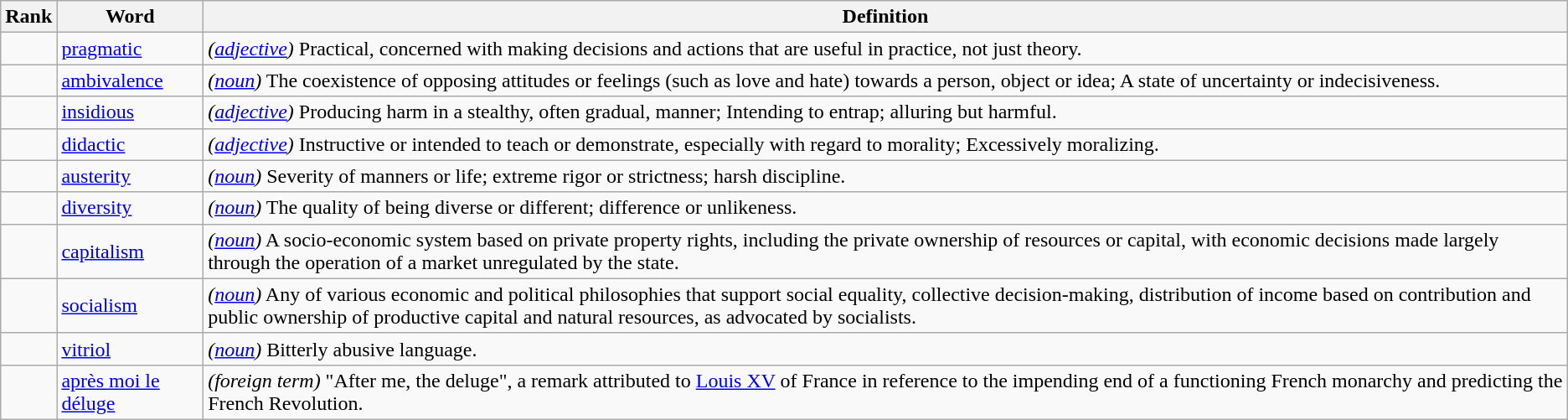<table class="wikitable">
<tr>
<th>Rank</th>
<th>Word</th>
<th>Definition</th>
</tr>
<tr>
<td></td>
<td><a href='#'>pragmatic</a></td>
<td><em>(<a href='#'>adjective</a>)</em> Practical, concerned with making decisions and actions that are useful in practice, not just theory.</td>
</tr>
<tr>
<td></td>
<td><a href='#'>ambivalence</a></td>
<td><em>(<a href='#'>noun</a>)</em> The coexistence of opposing attitudes or feelings (such as love and hate) towards a person, object or idea; A state of uncertainty or indecisiveness.</td>
</tr>
<tr>
<td></td>
<td><a href='#'>insidious</a></td>
<td><em>(<a href='#'>adjective</a>)</em> Producing harm in a stealthy, often gradual, manner; Intending to entrap; alluring but harmful.</td>
</tr>
<tr>
<td></td>
<td><a href='#'>didactic</a></td>
<td><em>(<a href='#'>adjective</a>)</em> Instructive or intended to teach or demonstrate, especially with regard to morality; Excessively moralizing.</td>
</tr>
<tr>
<td></td>
<td><a href='#'>austerity</a></td>
<td><em>(<a href='#'>noun</a>)</em> Severity of manners or life; extreme rigor or strictness; harsh discipline.</td>
</tr>
<tr>
<td></td>
<td><a href='#'>diversity</a></td>
<td><em>(<a href='#'>noun</a>)</em> The quality of being diverse or different; difference or unlikeness.</td>
</tr>
<tr>
<td></td>
<td><a href='#'>capitalism</a></td>
<td><em>(<a href='#'>noun</a>)</em> A socio-economic system based on private property rights, including the private ownership of resources or capital, with economic decisions made largely through the operation of a market unregulated by the state.</td>
</tr>
<tr>
<td></td>
<td><a href='#'>socialism</a></td>
<td><em>(<a href='#'>noun</a>)</em> Any of various economic and political philosophies that support social equality, collective decision-making, distribution of income based on contribution and public ownership of productive capital and natural resources, as advocated by socialists.</td>
</tr>
<tr>
<td></td>
<td><a href='#'>vitriol</a></td>
<td><em>(<a href='#'>noun</a>)</em> Bitterly abusive language.</td>
</tr>
<tr>
<td></td>
<td><a href='#'>après moi le déluge</a></td>
<td><em>(foreign term)</em> "After me, the deluge", a remark attributed to <a href='#'>Louis XV</a> of France in reference to the impending end of a functioning French monarchy and predicting the French Revolution.</td>
</tr>
</table>
